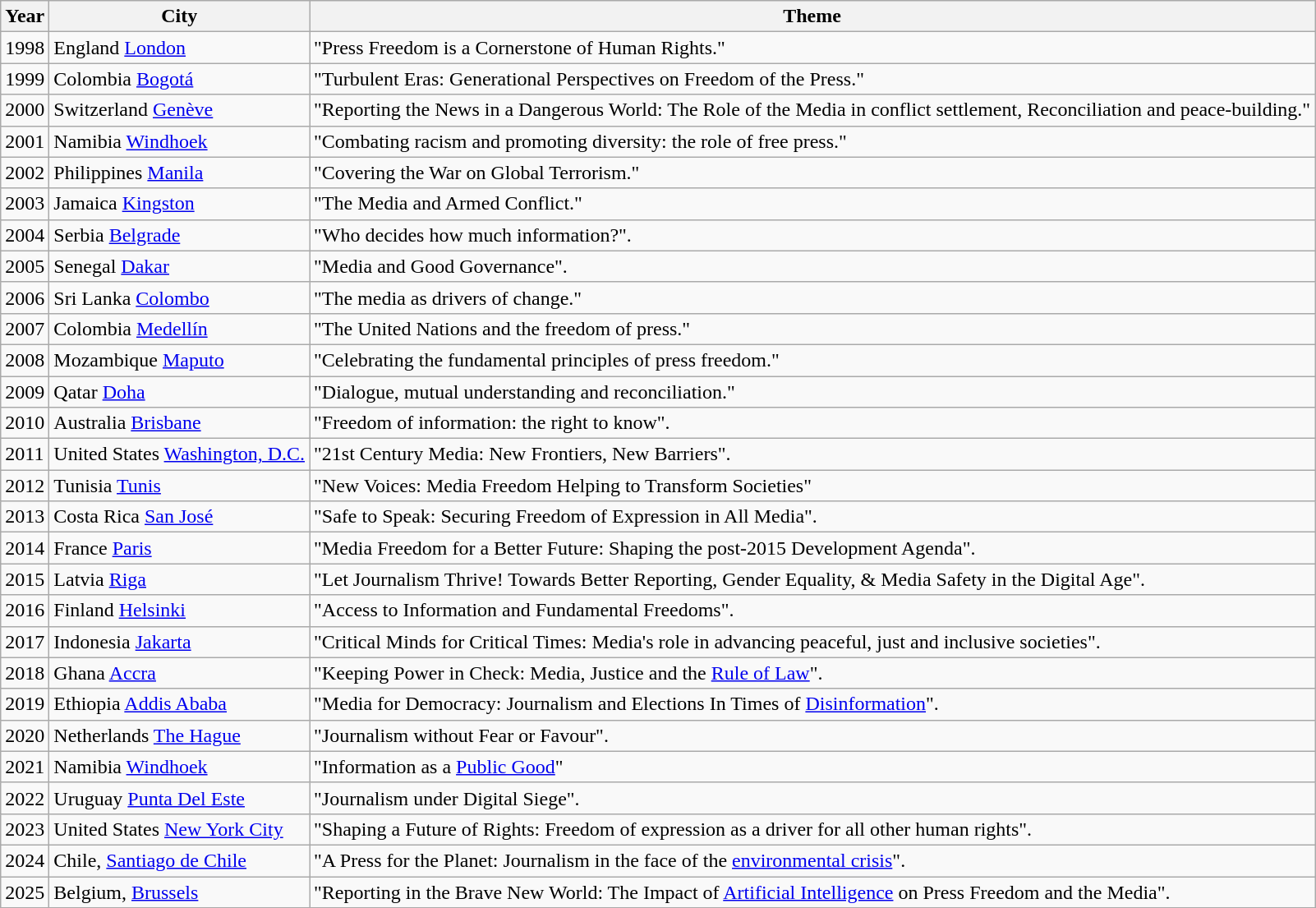<table class="wikitable sortable">
<tr>
<th scope=col>Year</th>
<th scope=col>City</th>
<th scope=col>Theme</th>
</tr>
<tr>
<td>1998</td>
<td>England <a href='#'>London</a></td>
<td>"Press Freedom is a Cornerstone of Human Rights."</td>
</tr>
<tr>
<td>1999</td>
<td>Colombia <a href='#'>Bogotá</a></td>
<td>"Turbulent Eras: Generational Perspectives on Freedom of the Press."</td>
</tr>
<tr>
<td>2000</td>
<td>Switzerland <a href='#'>Genève</a></td>
<td>"Reporting the News in a Dangerous World: The Role of the Media in conflict settlement, Reconciliation and peace-building."</td>
</tr>
<tr>
<td>2001 </td>
<td>Namibia <a href='#'>Windhoek</a></td>
<td>"Combating racism and promoting diversity: the role of free press."</td>
</tr>
<tr>
<td>2002</td>
<td>Philippines <a href='#'>Manila</a></td>
<td>"Covering the War on Global Terrorism."</td>
</tr>
<tr>
<td>2003</td>
<td>Jamaica <a href='#'>Kingston</a></td>
<td>"The Media and Armed Conflict."</td>
</tr>
<tr>
<td>2004</td>
<td>Serbia <a href='#'>Belgrade</a></td>
<td>"Who decides how much information?".</td>
</tr>
<tr>
<td>2005</td>
<td>Senegal <a href='#'>Dakar</a></td>
<td>"Media and Good Governance".</td>
</tr>
<tr>
<td>2006</td>
<td>Sri Lanka <a href='#'>Colombo</a></td>
<td>"The media as drivers of change."</td>
</tr>
<tr>
<td>2007</td>
<td>Colombia <a href='#'>Medellín</a></td>
<td>"The United Nations and the freedom of press."</td>
</tr>
<tr>
<td>2008</td>
<td>Mozambique <a href='#'>Maputo</a></td>
<td>"Celebrating the fundamental principles of press freedom."</td>
</tr>
<tr>
<td>2009</td>
<td>Qatar <a href='#'>Doha</a></td>
<td>"Dialogue, mutual understanding and reconciliation."</td>
</tr>
<tr>
<td>2010</td>
<td>Australia <a href='#'>Brisbane</a></td>
<td>"Freedom of information: the right to know".</td>
</tr>
<tr>
<td>2011</td>
<td>United States <a href='#'>Washington, D.C.</a></td>
<td>"21st Century Media: New Frontiers, New Barriers".</td>
</tr>
<tr>
<td>2012</td>
<td>Tunisia <a href='#'>Tunis</a></td>
<td>"New Voices: Media Freedom Helping to Transform Societies"</td>
</tr>
<tr>
<td>2013</td>
<td>Costa Rica <a href='#'>San José</a></td>
<td>"Safe to Speak: Securing Freedom of Expression in All Media".</td>
</tr>
<tr>
<td>2014</td>
<td>France <a href='#'>Paris</a></td>
<td>"Media Freedom for a Better Future: Shaping the post-2015 Development Agenda".</td>
</tr>
<tr>
<td>2015</td>
<td>Latvia <a href='#'>Riga</a></td>
<td>"Let Journalism Thrive! Towards Better Reporting, Gender Equality, & Media Safety in the Digital Age".</td>
</tr>
<tr>
<td>2016</td>
<td>Finland <a href='#'>Helsinki</a></td>
<td>"Access to Information and Fundamental Freedoms".</td>
</tr>
<tr>
<td>2017</td>
<td>Indonesia <a href='#'>Jakarta</a></td>
<td>"Critical Minds for Critical Times: Media's role in advancing peaceful, just and inclusive societies".</td>
</tr>
<tr>
<td>2018</td>
<td>Ghana <a href='#'>Accra</a></td>
<td>"Keeping Power in Check: Media, Justice and the <a href='#'>Rule of Law</a>".</td>
</tr>
<tr>
<td>2019</td>
<td>Ethiopia <a href='#'>Addis Ababa</a></td>
<td>"Media for Democracy: Journalism and Elections In Times of <a href='#'>Disinformation</a>".</td>
</tr>
<tr>
<td>2020</td>
<td>Netherlands <a href='#'>The Hague</a></td>
<td>"Journalism without Fear or Favour".</td>
</tr>
<tr>
<td>2021</td>
<td>Namibia <a href='#'>Windhoek</a></td>
<td>"Information as a <a href='#'>Public Good</a>"</td>
</tr>
<tr>
<td>2022</td>
<td>Uruguay <a href='#'>Punta Del Este</a></td>
<td>"Journalism under Digital Siege".</td>
</tr>
<tr>
<td>2023</td>
<td>United States <a href='#'>New York City</a></td>
<td>"Shaping a Future of Rights: Freedom of expression as a driver for all other human rights".</td>
</tr>
<tr>
<td>2024</td>
<td>Chile, <a href='#'>Santiago de Chile</a></td>
<td>"A Press for the Planet: Journalism in the face of the <a href='#'>environmental crisis</a>".</td>
</tr>
<tr>
<td>2025</td>
<td>Belgium, <a href='#'>Brussels</a></td>
<td>"Reporting in the Brave New World: The Impact of <a href='#'>Artificial Intelligence</a> on Press Freedom and the Media".</td>
</tr>
</table>
